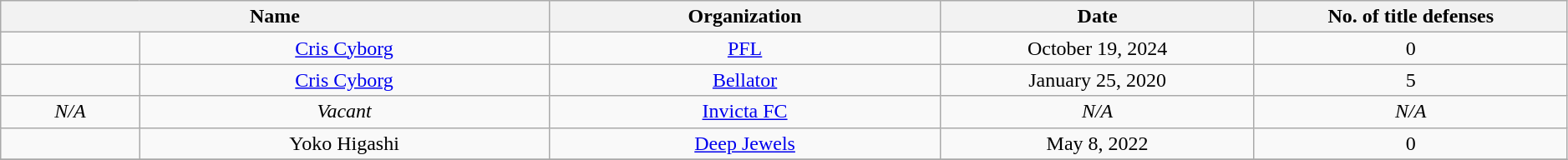<table class="wikitable" style="width:99%; text-align:center;">
<tr>
<th colspan="2" style="width:35%;">Name</th>
<th style="width:25%;">Organization</th>
<th width=20%>Date</th>
<th width=20%>No. of title defenses</th>
</tr>
<tr>
<td (fighter)><br></td>
<td><a href='#'>Cris Cyborg</a></td>
<td><a href='#'>PFL</a></td>
<td>October 19, 2024</td>
<td>0</td>
</tr>
<tr>
<td (fighter)><br> </td>
<td><a href='#'>Cris Cyborg</a></td>
<td><a href='#'>Bellator</a></td>
<td>January 25, 2020</td>
<td>5</td>
</tr>
<tr>
<td><em>N/A</em></td>
<td><em>Vacant</em></td>
<td><a href='#'>Invicta FC</a></td>
<td><em>N/A</em></td>
<td><em>N/A</em></td>
</tr>
<tr>
<td (fighter)><br></td>
<td>Yoko Higashi</td>
<td><a href='#'>Deep Jewels</a></td>
<td>May 8, 2022</td>
<td>0</td>
</tr>
<tr>
</tr>
</table>
